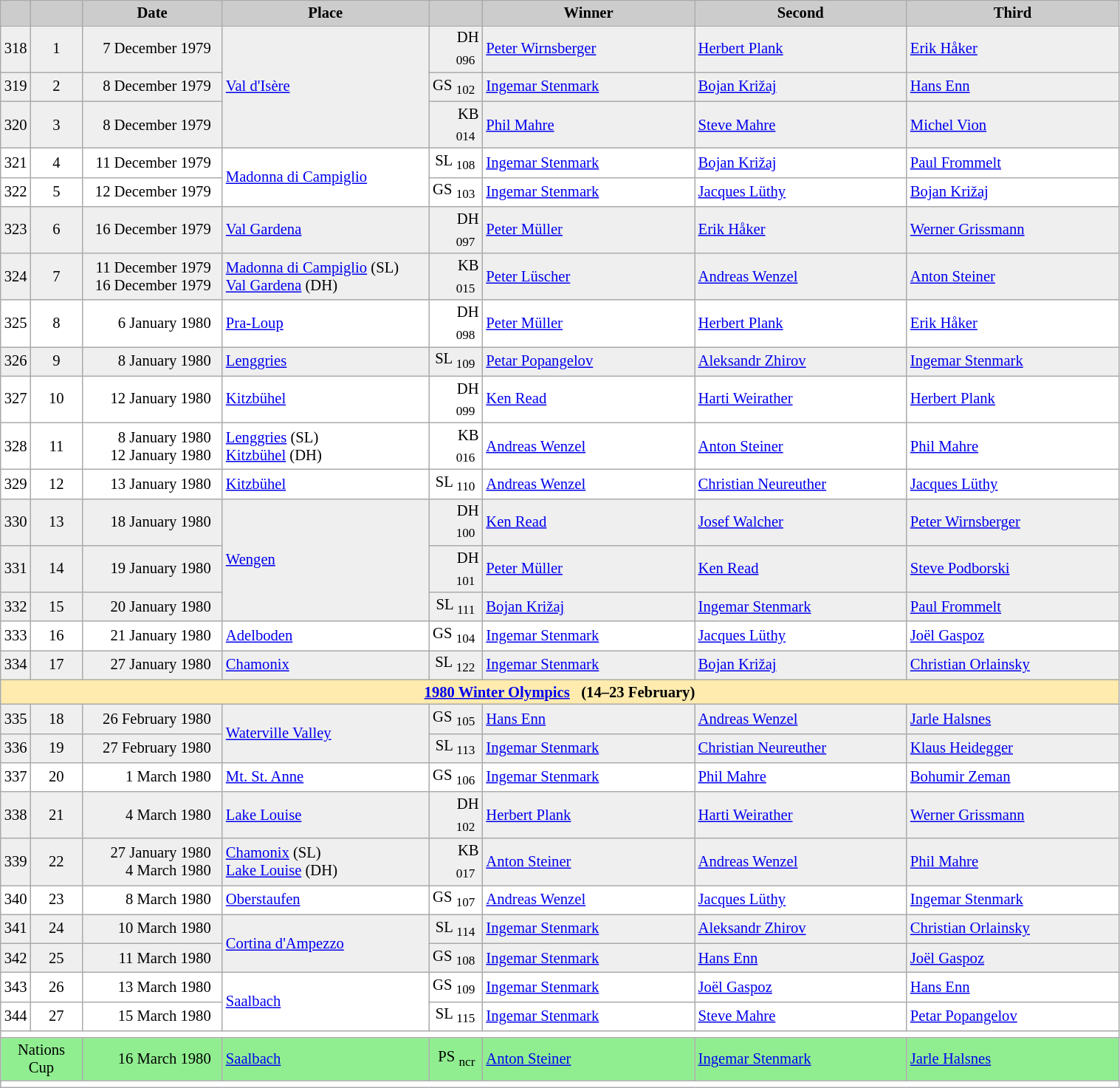<table class="wikitable plainrowheaders" style="background:#fff; font-size:86%; line-height:16px; border:grey solid 1px; border-collapse:collapse;">
<tr style="background:#ccc; text-align:center;">
<td align="center" width="13"></td>
<td align="center" width="40"></td>
<td align="center" width="120"><strong>Date</strong></td>
<td align="center" width="180"><strong>Place</strong></td>
<td align="center" width="42"></td>
<td align="center" width="185"><strong>Winner</strong></td>
<td align="center" width="185"><strong>Second</strong></td>
<td align="center" width="185"><strong>Third</strong></td>
</tr>
<tr bgcolor="#EFEFEF">
<td align=center>318</td>
<td align=center>1</td>
<td align=right>7 December 1979  </td>
<td rowspan=3> <a href='#'>Val d'Isère</a></td>
<td align=right>DH <sub>096</sub> </td>
<td> <a href='#'>Peter Wirnsberger</a></td>
<td> <a href='#'>Herbert Plank</a></td>
<td> <a href='#'>Erik Håker</a></td>
</tr>
<tr bgcolor="#EFEFEF">
<td align=center>319</td>
<td align=center>2</td>
<td align=right>8 December 1979  </td>
<td align=right>GS <sub>102</sub> </td>
<td> <a href='#'>Ingemar Stenmark</a></td>
<td> <a href='#'>Bojan Križaj</a></td>
<td> <a href='#'>Hans Enn</a></td>
</tr>
<tr bgcolor="#EFEFEF">
<td align=center>320</td>
<td align=center>3</td>
<td align=right>8 December 1979  </td>
<td align=right>KB <sub>014</sub> </td>
<td> <a href='#'>Phil Mahre</a></td>
<td> <a href='#'>Steve Mahre</a></td>
<td> <a href='#'>Michel Vion</a></td>
</tr>
<tr>
<td align=center>321</td>
<td align=center>4</td>
<td align=right>11 December 1979  </td>
<td rowspan=2> <a href='#'>Madonna di Campiglio</a></td>
<td align=right>SL <sub>108</sub> </td>
<td> <a href='#'>Ingemar Stenmark</a></td>
<td> <a href='#'>Bojan Križaj</a></td>
<td> <a href='#'>Paul Frommelt</a></td>
</tr>
<tr>
<td align=center>322</td>
<td align=center>5</td>
<td align=right>12 December 1979  </td>
<td align=right>GS <sub>103</sub> </td>
<td> <a href='#'>Ingemar Stenmark</a></td>
<td> <a href='#'>Jacques Lüthy</a></td>
<td> <a href='#'>Bojan Križaj</a></td>
</tr>
<tr bgcolor="#EFEFEF">
<td align=center>323</td>
<td align=center>6</td>
<td align=right>16 December 1979  </td>
<td> <a href='#'>Val Gardena</a></td>
<td align=right>DH <sub>097</sub> </td>
<td> <a href='#'>Peter Müller</a></td>
<td> <a href='#'>Erik Håker</a></td>
<td> <a href='#'>Werner Grissmann</a></td>
</tr>
<tr bgcolor="#EFEFEF">
<td align=center>324</td>
<td align=center>7</td>
<td align=right>11 December 1979  <br>16 December 1979  </td>
<td> <a href='#'>Madonna di Campiglio</a> (SL)<br> <a href='#'>Val Gardena</a> (DH)</td>
<td align=right>KB <sub>015</sub> </td>
<td> <a href='#'>Peter Lüscher</a></td>
<td> <a href='#'>Andreas Wenzel</a></td>
<td> <a href='#'>Anton Steiner</a></td>
</tr>
<tr>
<td align=center>325</td>
<td align=center>8</td>
<td align=right>6 January 1980  </td>
<td> <a href='#'>Pra-Loup</a></td>
<td align=right>DH <sub>098</sub> </td>
<td> <a href='#'>Peter Müller</a></td>
<td> <a href='#'>Herbert Plank</a></td>
<td> <a href='#'>Erik Håker</a></td>
</tr>
<tr bgcolor="#EFEFEF">
<td align=center>326</td>
<td align=center>9</td>
<td align=right>8 January 1980  </td>
<td> <a href='#'>Lenggries</a></td>
<td align=right>SL <sub>109</sub> </td>
<td> <a href='#'>Petar Popangelov</a></td>
<td> <a href='#'>Aleksandr Zhirov</a></td>
<td> <a href='#'>Ingemar Stenmark</a></td>
</tr>
<tr>
<td align=center>327</td>
<td align=center>10</td>
<td align=right>12 January 1980  </td>
<td> <a href='#'>Kitzbühel</a></td>
<td align=right>DH <sub>099</sub> </td>
<td> <a href='#'>Ken Read</a></td>
<td> <a href='#'>Harti Weirather</a></td>
<td> <a href='#'>Herbert Plank</a></td>
</tr>
<tr>
<td align=center>328</td>
<td align=center>11</td>
<td align=right>8 January 1980  <br>12 January 1980  </td>
<td> <a href='#'>Lenggries</a> (SL)<br> <a href='#'>Kitzbühel</a> (DH)</td>
<td align=right>KB <sub>016</sub> </td>
<td> <a href='#'>Andreas Wenzel</a></td>
<td> <a href='#'>Anton Steiner</a></td>
<td> <a href='#'>Phil Mahre</a></td>
</tr>
<tr>
<td align=center>329</td>
<td align=center>12</td>
<td align=right>13 January 1980  </td>
<td> <a href='#'>Kitzbühel</a></td>
<td align=right>SL <sub>110</sub> </td>
<td> <a href='#'>Andreas Wenzel</a></td>
<td> <a href='#'>Christian Neureuther</a></td>
<td> <a href='#'>Jacques Lüthy</a></td>
</tr>
<tr bgcolor="#EFEFEF">
<td align=center>330</td>
<td align=center>13</td>
<td align=right>18 January 1980  </td>
<td rowspan=3> <a href='#'>Wengen</a></td>
<td align=right>DH <sub>100</sub> </td>
<td> <a href='#'>Ken Read</a></td>
<td> <a href='#'>Josef Walcher</a></td>
<td> <a href='#'>Peter Wirnsberger</a></td>
</tr>
<tr bgcolor="#EFEFEF">
<td align=center>331</td>
<td align=center>14</td>
<td align=right>19 January 1980  </td>
<td align=right>DH <sub>101</sub> </td>
<td> <a href='#'>Peter Müller</a></td>
<td> <a href='#'>Ken Read</a></td>
<td> <a href='#'>Steve Podborski</a></td>
</tr>
<tr bgcolor="#EFEFEF">
<td align=center>332</td>
<td align=center>15</td>
<td align=right>20 January 1980  </td>
<td align=right>SL <sub>111</sub> </td>
<td> <a href='#'>Bojan Križaj</a></td>
<td> <a href='#'>Ingemar Stenmark</a></td>
<td> <a href='#'>Paul Frommelt</a></td>
</tr>
<tr>
<td align=center>333</td>
<td align=center>16</td>
<td align=right>21 January 1980  </td>
<td> <a href='#'>Adelboden</a></td>
<td align=right>GS <sub>104</sub> </td>
<td> <a href='#'>Ingemar Stenmark</a></td>
<td> <a href='#'>Jacques Lüthy</a></td>
<td> <a href='#'>Joël Gaspoz</a></td>
</tr>
<tr bgcolor="#EFEFEF">
<td align=center>334</td>
<td align=center>17</td>
<td align=right>27 January 1980  </td>
<td> <a href='#'>Chamonix</a></td>
<td align=right>SL <sub>122</sub> </td>
<td> <a href='#'>Ingemar Stenmark</a></td>
<td> <a href='#'>Bojan Križaj</a></td>
<td> <a href='#'>Christian Orlainsky</a></td>
</tr>
<tr style="background:#FFEBAD">
<td colspan="8" style="text-align:center;"><strong><a href='#'>1980 Winter Olympics</a>   (14–23 February)</strong></td>
</tr>
<tr bgcolor="#EFEFEF">
<td align=center>335</td>
<td align=center>18</td>
<td align=right>26 February 1980  </td>
<td rowspan=2> <a href='#'>Waterville Valley</a></td>
<td align=right>GS <sub>105</sub> </td>
<td> <a href='#'>Hans Enn</a></td>
<td> <a href='#'>Andreas Wenzel</a></td>
<td> <a href='#'>Jarle Halsnes</a></td>
</tr>
<tr bgcolor="#EFEFEF">
<td align=center>336</td>
<td align=center>19</td>
<td align=right>27 February 1980  </td>
<td align=right>SL <sub>113</sub> </td>
<td> <a href='#'>Ingemar Stenmark</a></td>
<td> <a href='#'>Christian Neureuther</a></td>
<td> <a href='#'>Klaus Heidegger</a></td>
</tr>
<tr>
<td align=center>337</td>
<td align=center>20</td>
<td align=right>1 March 1980  </td>
<td> <a href='#'>Mt. St. Anne</a></td>
<td align=right>GS <sub>106</sub> </td>
<td> <a href='#'>Ingemar Stenmark</a></td>
<td> <a href='#'>Phil Mahre</a></td>
<td> <a href='#'>Bohumir Zeman</a></td>
</tr>
<tr bgcolor="#EFEFEF">
<td align=center>338</td>
<td align=center>21</td>
<td align=right>4 March 1980  </td>
<td> <a href='#'>Lake Louise</a></td>
<td align=right>DH <sub>102</sub> </td>
<td> <a href='#'>Herbert Plank</a></td>
<td> <a href='#'>Harti Weirather</a></td>
<td> <a href='#'>Werner Grissmann</a></td>
</tr>
<tr bgcolor="#EFEFEF">
<td align=center>339</td>
<td align=center>22</td>
<td align=right>27 January 1980  <br>4 March 1980  </td>
<td> <a href='#'>Chamonix</a> (SL)<br> <a href='#'>Lake Louise</a> (DH)</td>
<td align=right>KB <sub>017</sub> </td>
<td> <a href='#'>Anton Steiner</a></td>
<td> <a href='#'>Andreas Wenzel</a></td>
<td> <a href='#'>Phil Mahre</a></td>
</tr>
<tr>
<td align=center>340</td>
<td align=center>23</td>
<td align=right>8 March 1980  </td>
<td> <a href='#'>Oberstaufen</a></td>
<td align=right>GS <sub>107</sub> </td>
<td> <a href='#'>Andreas Wenzel</a></td>
<td> <a href='#'>Jacques Lüthy</a></td>
<td> <a href='#'>Ingemar Stenmark</a></td>
</tr>
<tr bgcolor="#EFEFEF">
<td align=center>341</td>
<td align=center>24</td>
<td align=right>10 March 1980  </td>
<td rowspan=2> <a href='#'>Cortina d'Ampezzo</a></td>
<td align=right>SL <sub>114</sub> </td>
<td> <a href='#'>Ingemar Stenmark</a></td>
<td> <a href='#'>Aleksandr Zhirov</a></td>
<td> <a href='#'>Christian Orlainsky</a></td>
</tr>
<tr bgcolor="#EFEFEF">
<td align=center>342</td>
<td align=center>25</td>
<td align=right>11 March 1980  </td>
<td align=right>GS <sub>108</sub> </td>
<td> <a href='#'>Ingemar Stenmark</a></td>
<td> <a href='#'>Hans Enn</a></td>
<td> <a href='#'>Joël Gaspoz</a></td>
</tr>
<tr>
<td align=center>343</td>
<td align=center>26</td>
<td align=right>13 March 1980  </td>
<td rowspan=2> <a href='#'>Saalbach</a></td>
<td align=right>GS <sub>109</sub> </td>
<td> <a href='#'>Ingemar Stenmark</a></td>
<td> <a href='#'>Joël Gaspoz</a></td>
<td> <a href='#'>Hans Enn</a></td>
</tr>
<tr>
<td align=center>344</td>
<td align=center>27</td>
<td align=right>15 March 1980  </td>
<td align=right>SL <sub>115</sub> </td>
<td> <a href='#'>Ingemar Stenmark</a></td>
<td> <a href='#'>Steve Mahre</a></td>
<td> <a href='#'>Petar Popangelov</a></td>
</tr>
<tr>
<td colspan=8></td>
</tr>
<tr bgcolor=#90EE90>
<td colspan=2 align=center>Nations Cup</td>
<td align=right>16 March 1980  </td>
<td> <a href='#'>Saalbach</a></td>
<td align=right>PS <sub>ncr</sub> </td>
<td> <a href='#'>Anton Steiner</a></td>
<td> <a href='#'>Ingemar Stenmark</a></td>
<td> <a href='#'>Jarle Halsnes</a></td>
</tr>
<tr>
<td colspan=8></td>
</tr>
</table>
